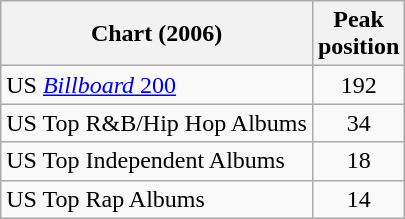<table class="wikitable sortable">
<tr>
<th>Chart (2006)</th>
<th>Peak<br>position</th>
</tr>
<tr>
<td>US <a href='#'><em>Billboard</em> 200</a></td>
<td align="center">192</td>
</tr>
<tr>
<td>US Top R&B/Hip Hop Albums</td>
<td align="center">34</td>
</tr>
<tr>
<td>US Top Independent Albums</td>
<td align="center">18</td>
</tr>
<tr>
<td>US Top Rap Albums</td>
<td align="center">14</td>
</tr>
</table>
